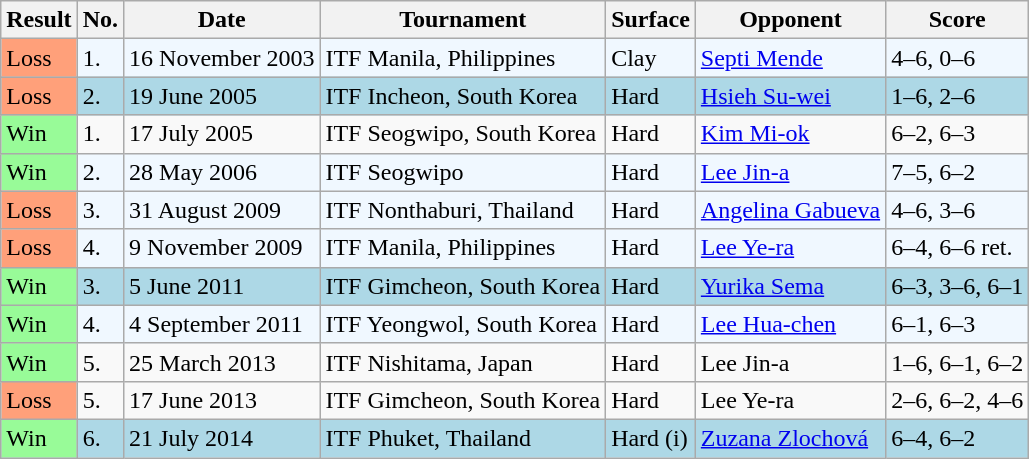<table class="sortable wikitable">
<tr>
<th>Result</th>
<th>No.</th>
<th>Date</th>
<th>Tournament</th>
<th>Surface</th>
<th>Opponent</th>
<th class="unsortable">Score</th>
</tr>
<tr style="background:#f0f8ff;">
<td style="background:#ffa07a;">Loss</td>
<td>1.</td>
<td>16 November 2003</td>
<td>ITF Manila, Philippines</td>
<td>Clay</td>
<td> <a href='#'>Septi Mende</a></td>
<td>4–6, 0–6</td>
</tr>
<tr style="background:lightblue;">
<td style="background:#ffa07a;">Loss</td>
<td>2.</td>
<td>19 June 2005</td>
<td>ITF Incheon, South Korea</td>
<td>Hard</td>
<td> <a href='#'>Hsieh Su-wei</a></td>
<td>1–6, 2–6</td>
</tr>
<tr>
<td style="background:#98fb98;">Win</td>
<td>1.</td>
<td>17 July 2005</td>
<td>ITF Seogwipo, South Korea</td>
<td>Hard</td>
<td> <a href='#'>Kim Mi-ok</a></td>
<td>6–2, 6–3</td>
</tr>
<tr style="background:#f0f8ff;">
<td style="background:#98fb98;">Win</td>
<td>2.</td>
<td>28 May 2006</td>
<td>ITF Seogwipo</td>
<td>Hard</td>
<td> <a href='#'>Lee Jin-a</a></td>
<td>7–5, 6–2</td>
</tr>
<tr style="background:#f0f8ff;">
<td style="background:#ffa07a;">Loss</td>
<td>3.</td>
<td>31 August 2009</td>
<td>ITF Nonthaburi, Thailand</td>
<td>Hard</td>
<td> <a href='#'>Angelina Gabueva</a></td>
<td>4–6, 3–6</td>
</tr>
<tr style="background:#f0f8ff;">
<td style="background:#ffa07a;">Loss</td>
<td>4.</td>
<td>9 November 2009</td>
<td>ITF Manila, Philippines</td>
<td>Hard</td>
<td> <a href='#'>Lee Ye-ra</a></td>
<td>6–4, 6–6 ret.</td>
</tr>
<tr style="background:lightblue;">
<td style="background:#98fb98;">Win</td>
<td>3.</td>
<td>5 June 2011</td>
<td>ITF Gimcheon, South Korea</td>
<td>Hard</td>
<td> <a href='#'>Yurika Sema</a></td>
<td>6–3, 3–6, 6–1</td>
</tr>
<tr style="background:#f0f8ff;">
<td style="background:#98fb98;">Win</td>
<td>4.</td>
<td>4 September 2011</td>
<td>ITF Yeongwol, South Korea</td>
<td>Hard</td>
<td> <a href='#'>Lee Hua-chen</a></td>
<td>6–1, 6–3</td>
</tr>
<tr>
<td style="background:#98fb98;">Win</td>
<td>5.</td>
<td>25 March 2013</td>
<td>ITF Nishitama, Japan</td>
<td>Hard</td>
<td> Lee Jin-a</td>
<td>1–6, 6–1, 6–2</td>
</tr>
<tr>
<td style="background:#ffa07a;">Loss</td>
<td>5.</td>
<td>17 June 2013</td>
<td>ITF Gimcheon, South Korea</td>
<td>Hard</td>
<td> Lee Ye-ra</td>
<td>2–6, 6–2, 4–6</td>
</tr>
<tr style="background:lightblue;">
<td style="background:#98fb98;">Win</td>
<td>6.</td>
<td>21 July 2014</td>
<td>ITF Phuket, Thailand</td>
<td>Hard (i)</td>
<td> <a href='#'>Zuzana Zlochová</a></td>
<td>6–4, 6–2</td>
</tr>
</table>
